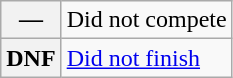<table class="wikitable">
<tr>
<th scope="row">—</th>
<td>Did not compete</td>
</tr>
<tr>
<th scope="row">DNF</th>
<td><a href='#'>Did not finish</a></td>
</tr>
</table>
